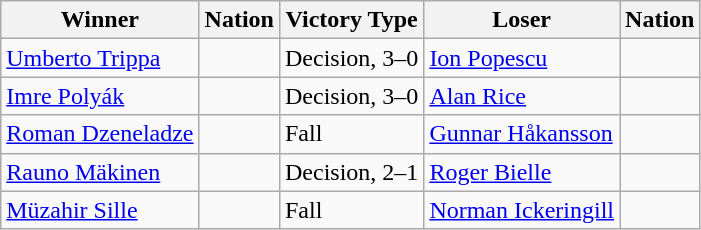<table class="wikitable sortable" style="text-align:left;">
<tr>
<th>Winner</th>
<th>Nation</th>
<th>Victory Type</th>
<th>Loser</th>
<th>Nation</th>
</tr>
<tr>
<td><a href='#'>Umberto Trippa</a></td>
<td></td>
<td>Decision, 3–0</td>
<td><a href='#'>Ion Popescu</a></td>
<td></td>
</tr>
<tr>
<td><a href='#'>Imre Polyák</a></td>
<td></td>
<td>Decision, 3–0</td>
<td><a href='#'>Alan Rice</a></td>
<td></td>
</tr>
<tr>
<td><a href='#'>Roman Dzeneladze</a></td>
<td></td>
<td>Fall</td>
<td><a href='#'>Gunnar Håkansson</a></td>
<td></td>
</tr>
<tr>
<td><a href='#'>Rauno Mäkinen</a></td>
<td></td>
<td>Decision, 2–1</td>
<td><a href='#'>Roger Bielle</a></td>
<td></td>
</tr>
<tr>
<td><a href='#'>Müzahir Sille</a></td>
<td></td>
<td>Fall</td>
<td><a href='#'>Norman Ickeringill</a></td>
<td></td>
</tr>
</table>
